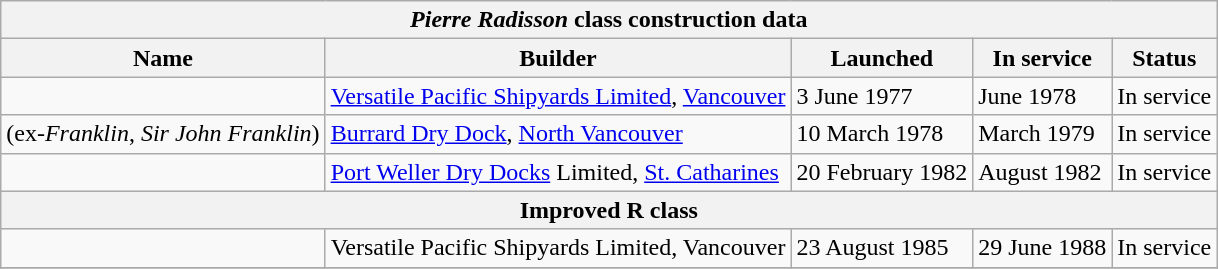<table border="1" class="wikitable collapsible">
<tr>
<th colspan="5"><em>Pierre Radisson</em> class construction data</th>
</tr>
<tr>
<th scope="col">Name</th>
<th scope="col">Builder</th>
<th scope="col">Launched</th>
<th scope="col">In service</th>
<th scope="col">Status</th>
</tr>
<tr>
<td scope="row"></td>
<td><a href='#'>Versatile Pacific Shipyards Limited</a>, <a href='#'>Vancouver</a></td>
<td>3 June 1977</td>
<td>June 1978</td>
<td>In service</td>
</tr>
<tr>
<td scope="row"> (ex-<em>Franklin</em>, <em>Sir John Franklin</em>)</td>
<td><a href='#'>Burrard Dry Dock</a>, <a href='#'>North Vancouver</a></td>
<td>10 March 1978</td>
<td>March 1979</td>
<td>In service</td>
</tr>
<tr>
<td scope="row"></td>
<td><a href='#'>Port Weller Dry Docks</a> Limited, <a href='#'>St. Catharines</a></td>
<td>20 February 1982</td>
<td>August 1982</td>
<td>In service</td>
</tr>
<tr>
<th colspan="5">Improved R class</th>
</tr>
<tr>
<td scope="row"></td>
<td>Versatile Pacific Shipyards Limited, Vancouver</td>
<td>23 August 1985</td>
<td>29 June 1988</td>
<td>In service</td>
</tr>
<tr>
</tr>
</table>
